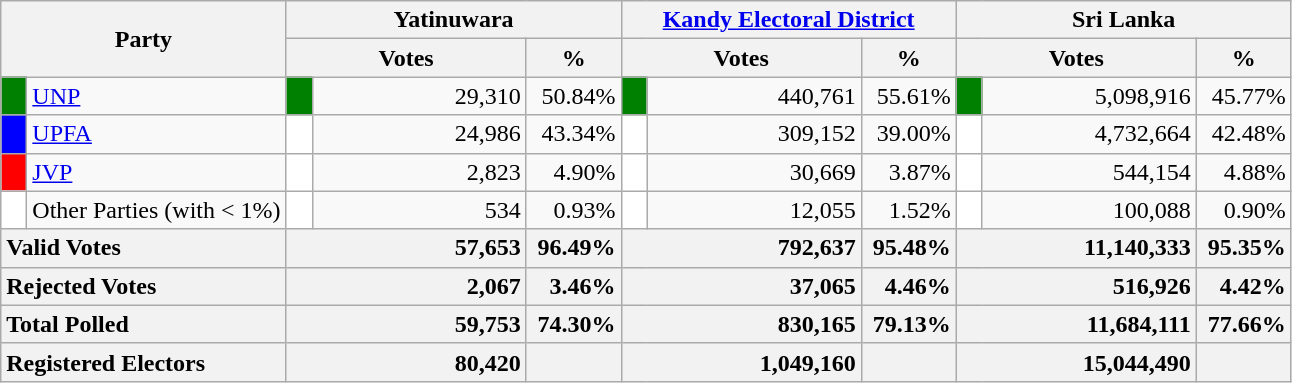<table class="wikitable">
<tr>
<th colspan="2" width="144px"rowspan="2">Party</th>
<th colspan="3" width="216px">Yatinuwara</th>
<th colspan="3" width="216px"><a href='#'>Kandy Electoral District</a></th>
<th colspan="3" width="216px">Sri Lanka</th>
</tr>
<tr>
<th colspan="2" width="144px">Votes</th>
<th>%</th>
<th colspan="2" width="144px">Votes</th>
<th>%</th>
<th colspan="2" width="144px">Votes</th>
<th>%</th>
</tr>
<tr>
<td style="background-color:green;" width="10px"></td>
<td style="text-align:left;"><a href='#'>UNP</a></td>
<td style="background-color:green;" width="10px"></td>
<td style="text-align:right;">29,310</td>
<td style="text-align:right;">50.84%</td>
<td style="background-color:green;" width="10px"></td>
<td style="text-align:right;">440,761</td>
<td style="text-align:right;">55.61%</td>
<td style="background-color:green;" width="10px"></td>
<td style="text-align:right;">5,098,916</td>
<td style="text-align:right;">45.77%</td>
</tr>
<tr>
<td style="background-color:blue;" width="10px"></td>
<td style="text-align:left;"><a href='#'>UPFA</a></td>
<td style="background-color:white;" width="10px"></td>
<td style="text-align:right;">24,986</td>
<td style="text-align:right;">43.34%</td>
<td style="background-color:white;" width="10px"></td>
<td style="text-align:right;">309,152</td>
<td style="text-align:right;">39.00%</td>
<td style="background-color:white;" width="10px"></td>
<td style="text-align:right;">4,732,664</td>
<td style="text-align:right;">42.48%</td>
</tr>
<tr>
<td style="background-color:red;" width="10px"></td>
<td style="text-align:left;"><a href='#'>JVP</a></td>
<td style="background-color:white;" width="10px"></td>
<td style="text-align:right;">2,823</td>
<td style="text-align:right;">4.90%</td>
<td style="background-color:white;" width="10px"></td>
<td style="text-align:right;">30,669</td>
<td style="text-align:right;">3.87%</td>
<td style="background-color:white;" width="10px"></td>
<td style="text-align:right;">544,154</td>
<td style="text-align:right;">4.88%</td>
</tr>
<tr>
<td style="background-color:white;" width="10px"></td>
<td style="text-align:left;">Other Parties (with < 1%)</td>
<td style="background-color:white;" width="10px"></td>
<td style="text-align:right;">534</td>
<td style="text-align:right;">0.93%</td>
<td style="background-color:white;" width="10px"></td>
<td style="text-align:right;">12,055</td>
<td style="text-align:right;">1.52%</td>
<td style="background-color:white;" width="10px"></td>
<td style="text-align:right;">100,088</td>
<td style="text-align:right;">0.90%</td>
</tr>
<tr>
<th colspan="2" width="144px"style="text-align:left;">Valid Votes</th>
<th style="text-align:right;"colspan="2" width="144px">57,653</th>
<th style="text-align:right;">96.49%</th>
<th style="text-align:right;"colspan="2" width="144px">792,637</th>
<th style="text-align:right;">95.48%</th>
<th style="text-align:right;"colspan="2" width="144px">11,140,333</th>
<th style="text-align:right;">95.35%</th>
</tr>
<tr>
<th colspan="2" width="144px"style="text-align:left;">Rejected Votes</th>
<th style="text-align:right;"colspan="2" width="144px">2,067</th>
<th style="text-align:right;">3.46%</th>
<th style="text-align:right;"colspan="2" width="144px">37,065</th>
<th style="text-align:right;">4.46%</th>
<th style="text-align:right;"colspan="2" width="144px">516,926</th>
<th style="text-align:right;">4.42%</th>
</tr>
<tr>
<th colspan="2" width="144px"style="text-align:left;">Total Polled</th>
<th style="text-align:right;"colspan="2" width="144px">59,753</th>
<th style="text-align:right;">74.30%</th>
<th style="text-align:right;"colspan="2" width="144px">830,165</th>
<th style="text-align:right;">79.13%</th>
<th style="text-align:right;"colspan="2" width="144px">11,684,111</th>
<th style="text-align:right;">77.66%</th>
</tr>
<tr>
<th colspan="2" width="144px"style="text-align:left;">Registered Electors</th>
<th style="text-align:right;"colspan="2" width="144px">80,420</th>
<th></th>
<th style="text-align:right;"colspan="2" width="144px">1,049,160</th>
<th></th>
<th style="text-align:right;"colspan="2" width="144px">15,044,490</th>
<th></th>
</tr>
</table>
